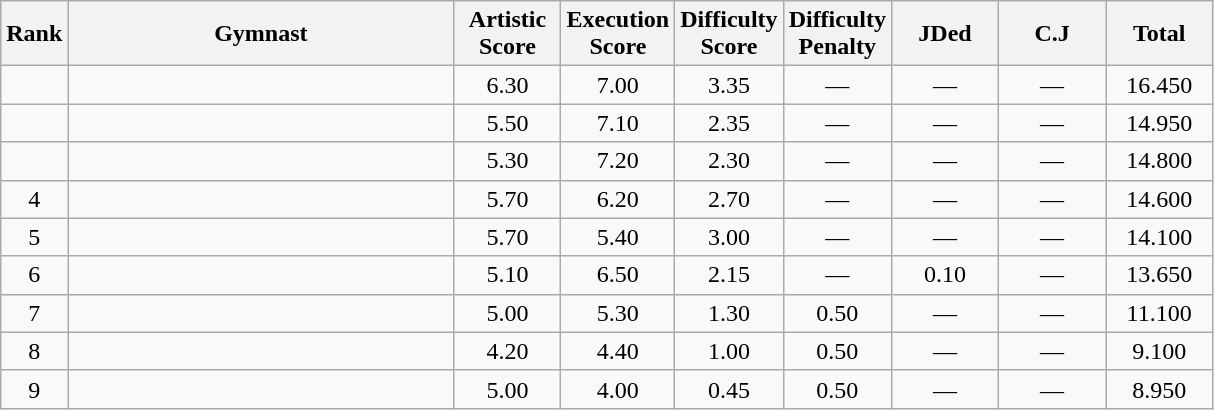<table class="wikitable" style="text-align:center">
<tr>
<th>Rank</th>
<th width=250>Gymnast</th>
<th style="width:4em">Artistic Score</th>
<th style="width:4em">Execution Score</th>
<th style="width:4em">Difficulty Score</th>
<th style="width:4em">Difficulty Penalty</th>
<th style="width:4em">JDed</th>
<th style="width:4em">C.J</th>
<th style="width:4em">Total</th>
</tr>
<tr>
<td></td>
<td align=left></td>
<td>6.30</td>
<td>7.00</td>
<td>3.35</td>
<td>—</td>
<td>—</td>
<td>—</td>
<td>16.450</td>
</tr>
<tr>
<td></td>
<td align=left></td>
<td>5.50</td>
<td>7.10</td>
<td>2.35</td>
<td>—</td>
<td>—</td>
<td>—</td>
<td>14.950</td>
</tr>
<tr>
<td></td>
<td align=left></td>
<td>5.30</td>
<td>7.20</td>
<td>2.30</td>
<td>—</td>
<td>—</td>
<td>—</td>
<td>14.800</td>
</tr>
<tr>
<td>4</td>
<td align=left></td>
<td>5.70</td>
<td>6.20</td>
<td>2.70</td>
<td>—</td>
<td>—</td>
<td>—</td>
<td>14.600</td>
</tr>
<tr>
<td>5</td>
<td align=left></td>
<td>5.70</td>
<td>5.40</td>
<td>3.00</td>
<td>—</td>
<td>—</td>
<td>—</td>
<td>14.100</td>
</tr>
<tr>
<td>6</td>
<td align=left></td>
<td>5.10</td>
<td>6.50</td>
<td>2.15</td>
<td>—</td>
<td>0.10</td>
<td>—</td>
<td>13.650</td>
</tr>
<tr>
<td>7</td>
<td align=left></td>
<td>5.00</td>
<td>5.30</td>
<td>1.30</td>
<td>0.50</td>
<td>—</td>
<td>—</td>
<td>11.100</td>
</tr>
<tr>
<td>8</td>
<td align=left></td>
<td>4.20</td>
<td>4.40</td>
<td>1.00</td>
<td>0.50</td>
<td>—</td>
<td>—</td>
<td>9.100</td>
</tr>
<tr>
<td>9</td>
<td align=left></td>
<td>5.00</td>
<td>4.00</td>
<td>0.45</td>
<td>0.50</td>
<td>—</td>
<td>—</td>
<td>8.950</td>
</tr>
</table>
